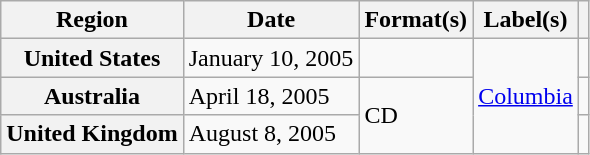<table class="wikitable plainrowheaders">
<tr>
<th scope="col">Region</th>
<th scope="col">Date</th>
<th scope="col">Format(s)</th>
<th scope="col">Label(s)</th>
<th scope="col"></th>
</tr>
<tr>
<th scope="row">United States</th>
<td>January 10, 2005</td>
<td></td>
<td rowspan="3"><a href='#'>Columbia</a></td>
<td></td>
</tr>
<tr>
<th scope="row">Australia</th>
<td>April 18, 2005</td>
<td rowspan="2">CD</td>
<td></td>
</tr>
<tr>
<th scope="row">United Kingdom</th>
<td>August 8, 2005</td>
<td></td>
</tr>
</table>
